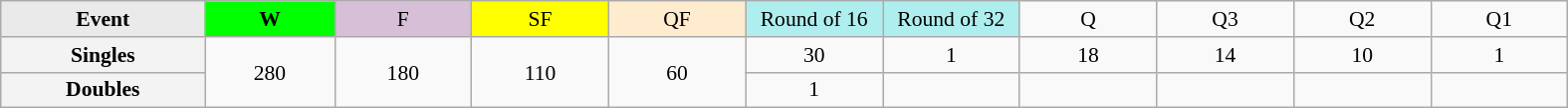<table class=wikitable style=font-size:90%;text-align:center>
<tr>
<td style="width:130px; background:#eaeaea;"><strong>Event</strong></td>
<td style="width:80px; background:lime;"><strong>W</strong></td>
<td style="width:85px; background:thistle;">F</td>
<td style="width:85px; background:#ff0;">SF</td>
<td style="width:85px; background:#ffebcd;">QF</td>
<td style="width:85px; background:#afeeee;">Round of 16</td>
<td style="width:85px; background:#afeeee;">Round of 32</td>
<td width=85>Q</td>
<td width=85>Q3</td>
<td width=85>Q2</td>
<td width=85>Q1</td>
</tr>
<tr>
<th style="background:#f3f3f3;">Singles</th>
<td rowspan=2>280</td>
<td rowspan=2>180</td>
<td rowspan=2>110</td>
<td rowspan=2>60</td>
<td>30</td>
<td>1</td>
<td>18</td>
<td>14</td>
<td>10</td>
<td>1</td>
</tr>
<tr>
<th style="background:#f3f3f3;">Doubles</th>
<td>1</td>
<td></td>
<td></td>
<td></td>
<td></td>
<td></td>
</tr>
</table>
